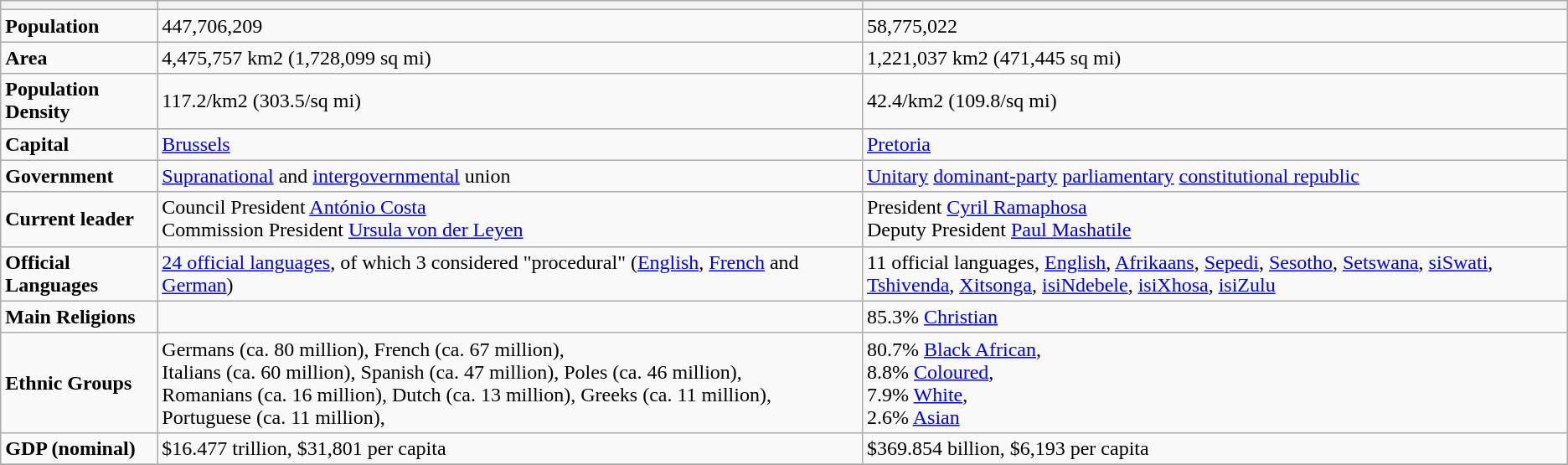<table class="wikitable">
<tr>
<th style="width:10%;"></th>
<th style="width:45%;"></th>
<th style="width:45%;"></th>
</tr>
<tr>
<td><strong>Population</strong></td>
<td>447,706,209</td>
<td>58,775,022</td>
</tr>
<tr>
<td><strong>Area</strong></td>
<td>4,475,757 km2 (1,728,099 sq mi)</td>
<td>1,221,037 km2 (471,445 sq mi)</td>
</tr>
<tr>
<td><strong>Population Density</strong></td>
<td>117.2/km2 (303.5/sq mi)</td>
<td>42.4/km2 (109.8/sq mi)</td>
</tr>
<tr>
<td><strong>Capital</strong></td>
<td><a href='#'>Brussels</a></td>
<td><a href='#'>Pretoria</a></td>
</tr>
<tr>
<td><strong>Government</strong></td>
<td><a href='#'>Supranational</a> and <a href='#'>intergovernmental</a> union</td>
<td><a href='#'>Unitary</a> <a href='#'>dominant-party</a> <a href='#'>parliamentary</a> <a href='#'>constitutional republic</a></td>
</tr>
<tr>
<td><strong>Current leader</strong></td>
<td>Council President <a href='#'>António Costa</a><br>Commission President <a href='#'>Ursula von der Leyen</a></td>
<td>President <a href='#'>Cyril Ramaphosa</a> <br>Deputy President <a href='#'>Paul Mashatile</a></td>
</tr>
<tr>
<td><strong>Official Languages</strong></td>
<td><a href='#'>24 official languages</a>, of which 3 considered "procedural" (<a href='#'>English</a>, <a href='#'>French</a> and <a href='#'>German</a>)</td>
<td Languages of the South Africa>11 official languages, <a href='#'>English</a>, <a href='#'>Afrikaans</a>, <a href='#'>Sepedi</a>, <a href='#'>Sesotho</a>, <a href='#'>Setswana</a>, <a href='#'>siSwati</a>, <a href='#'>Tshivenda</a>, <a href='#'>Xitsonga</a>, <a href='#'>isiNdebele</a>, <a href='#'>isiXhosa</a>, <a href='#'>isiZulu</a></td>
</tr>
<tr>
<td><strong>Main Religions</strong></td>
<td></td>
<td>85.3% <a href='#'>Christian</a><br></td>
</tr>
<tr>
<td><strong>Ethnic Groups</strong></td>
<td>Germans (ca. 80 million), French (ca. 67 million),<br> Italians (ca. 60 million), Spanish (ca. 47 million), Poles (ca. 46 million),<br> Romanians (ca. 16 million), Dutch (ca. 13 million), Greeks (ca. 11 million),<br> Portuguese (ca. 11 million),</td>
<td>80.7% <a href='#'>Black African</a>, <br> 8.8% <a href='#'>Coloured</a>, <br> 7.9% <a href='#'>White</a>, <br> 2.6% <a href='#'>Asian</a></td>
</tr>
<tr>
<td><strong>GDP (nominal)</strong></td>
<td>$16.477 trillion, $31,801 per capita</td>
<td>$369.854 billion, $6,193 per capita</td>
</tr>
<tr>
</tr>
</table>
